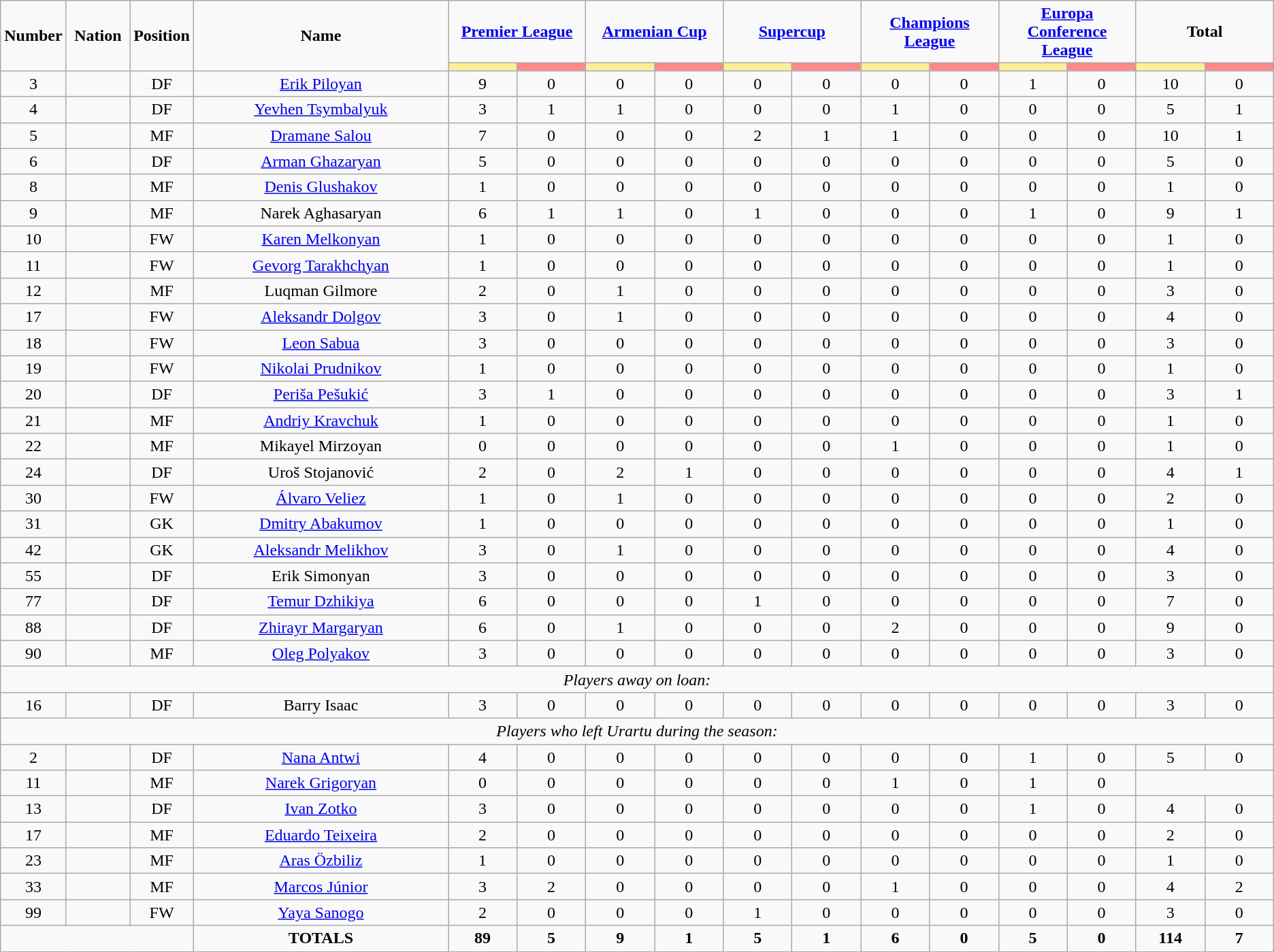<table class="wikitable" style="text-align:center;">
<tr>
<td rowspan="2"  style="width:5%; text-align:center;"><strong>Number</strong></td>
<td rowspan="2"  style="width:5%; text-align:center;"><strong>Nation</strong></td>
<td rowspan="2"  style="width:5%; text-align:center;"><strong>Position</strong></td>
<td rowspan="2"  style="width:20%; text-align:center;"><strong>Name</strong></td>
<td colspan="2" style="text-align:center;"><strong><a href='#'>Premier League</a></strong></td>
<td colspan="2" style="text-align:center;"><strong><a href='#'>Armenian Cup</a></strong></td>
<td colspan="2" style="text-align:center;"><strong><a href='#'>Supercup</a></strong></td>
<td colspan="2" style="text-align:center;"><strong><a href='#'>Champions League</a></strong></td>
<td colspan="2" style="text-align:center;"><strong><a href='#'>Europa Conference League</a></strong></td>
<td colspan="2" style="text-align:center;"><strong>Total</strong></td>
</tr>
<tr>
<th style="width:60px; background:#fe9;"></th>
<th style="width:60px; background:#ff8888;"></th>
<th style="width:60px; background:#fe9;"></th>
<th style="width:60px; background:#ff8888;"></th>
<th style="width:60px; background:#fe9;"></th>
<th style="width:60px; background:#ff8888;"></th>
<th style="width:60px; background:#fe9;"></th>
<th style="width:60px; background:#ff8888;"></th>
<th style="width:60px; background:#fe9;"></th>
<th style="width:60px; background:#ff8888;"></th>
<th style="width:60px; background:#fe9;"></th>
<th style="width:60px; background:#ff8888;"></th>
</tr>
<tr>
<td>3</td>
<td></td>
<td>DF</td>
<td><a href='#'>Erik Piloyan</a></td>
<td>9</td>
<td>0</td>
<td>0</td>
<td>0</td>
<td>0</td>
<td>0</td>
<td>0</td>
<td>0</td>
<td>1</td>
<td>0</td>
<td>10</td>
<td>0</td>
</tr>
<tr>
<td>4</td>
<td></td>
<td>DF</td>
<td><a href='#'>Yevhen Tsymbalyuk</a></td>
<td>3</td>
<td>1</td>
<td>1</td>
<td>0</td>
<td>0</td>
<td>0</td>
<td>1</td>
<td>0</td>
<td>0</td>
<td>0</td>
<td>5</td>
<td>1</td>
</tr>
<tr>
<td>5</td>
<td></td>
<td>MF</td>
<td><a href='#'>Dramane Salou</a></td>
<td>7</td>
<td>0</td>
<td>0</td>
<td>0</td>
<td>2</td>
<td>1</td>
<td>1</td>
<td>0</td>
<td>0</td>
<td>0</td>
<td>10</td>
<td>1</td>
</tr>
<tr>
<td>6</td>
<td></td>
<td>DF</td>
<td><a href='#'>Arman Ghazaryan</a></td>
<td>5</td>
<td>0</td>
<td>0</td>
<td>0</td>
<td>0</td>
<td>0</td>
<td>0</td>
<td>0</td>
<td>0</td>
<td>0</td>
<td>5</td>
<td>0</td>
</tr>
<tr>
<td>8</td>
<td></td>
<td>MF</td>
<td><a href='#'>Denis Glushakov</a></td>
<td>1</td>
<td>0</td>
<td>0</td>
<td>0</td>
<td>0</td>
<td>0</td>
<td>0</td>
<td>0</td>
<td>0</td>
<td>0</td>
<td>1</td>
<td>0</td>
</tr>
<tr>
<td>9</td>
<td></td>
<td>MF</td>
<td>Narek Aghasaryan</td>
<td>6</td>
<td>1</td>
<td>1</td>
<td>0</td>
<td>1</td>
<td>0</td>
<td>0</td>
<td>0</td>
<td>1</td>
<td>0</td>
<td>9</td>
<td>1</td>
</tr>
<tr>
<td>10</td>
<td></td>
<td>FW</td>
<td><a href='#'>Karen Melkonyan</a></td>
<td>1</td>
<td>0</td>
<td>0</td>
<td>0</td>
<td>0</td>
<td>0</td>
<td>0</td>
<td>0</td>
<td>0</td>
<td>0</td>
<td>1</td>
<td>0</td>
</tr>
<tr>
<td>11</td>
<td></td>
<td>FW</td>
<td><a href='#'>Gevorg Tarakhchyan</a></td>
<td>1</td>
<td>0</td>
<td>0</td>
<td>0</td>
<td>0</td>
<td>0</td>
<td>0</td>
<td>0</td>
<td>0</td>
<td>0</td>
<td>1</td>
<td>0</td>
</tr>
<tr>
<td>12</td>
<td></td>
<td>MF</td>
<td>Luqman Gilmore</td>
<td>2</td>
<td>0</td>
<td>1</td>
<td>0</td>
<td>0</td>
<td>0</td>
<td>0</td>
<td>0</td>
<td>0</td>
<td>0</td>
<td>3</td>
<td>0</td>
</tr>
<tr>
<td>17</td>
<td></td>
<td>FW</td>
<td><a href='#'>Aleksandr Dolgov</a></td>
<td>3</td>
<td>0</td>
<td>1</td>
<td>0</td>
<td>0</td>
<td>0</td>
<td>0</td>
<td>0</td>
<td>0</td>
<td>0</td>
<td>4</td>
<td>0</td>
</tr>
<tr>
<td>18</td>
<td></td>
<td>FW</td>
<td><a href='#'>Leon Sabua</a></td>
<td>3</td>
<td>0</td>
<td>0</td>
<td>0</td>
<td>0</td>
<td>0</td>
<td>0</td>
<td>0</td>
<td>0</td>
<td>0</td>
<td>3</td>
<td>0</td>
</tr>
<tr>
<td>19</td>
<td></td>
<td>FW</td>
<td><a href='#'>Nikolai Prudnikov</a></td>
<td>1</td>
<td>0</td>
<td>0</td>
<td>0</td>
<td>0</td>
<td>0</td>
<td>0</td>
<td>0</td>
<td>0</td>
<td>0</td>
<td>1</td>
<td>0</td>
</tr>
<tr>
<td>20</td>
<td></td>
<td>DF</td>
<td><a href='#'>Periša Pešukić</a></td>
<td>3</td>
<td>1</td>
<td>0</td>
<td>0</td>
<td>0</td>
<td>0</td>
<td>0</td>
<td>0</td>
<td>0</td>
<td>0</td>
<td>3</td>
<td>1</td>
</tr>
<tr>
<td>21</td>
<td></td>
<td>MF</td>
<td><a href='#'>Andriy Kravchuk</a></td>
<td>1</td>
<td>0</td>
<td>0</td>
<td>0</td>
<td>0</td>
<td>0</td>
<td>0</td>
<td>0</td>
<td>0</td>
<td>0</td>
<td>1</td>
<td>0</td>
</tr>
<tr>
<td>22</td>
<td></td>
<td>MF</td>
<td>Mikayel Mirzoyan</td>
<td>0</td>
<td>0</td>
<td>0</td>
<td>0</td>
<td>0</td>
<td>0</td>
<td>1</td>
<td>0</td>
<td>0</td>
<td>0</td>
<td>1</td>
<td>0</td>
</tr>
<tr>
<td>24</td>
<td></td>
<td>DF</td>
<td>Uroš Stojanović</td>
<td>2</td>
<td>0</td>
<td>2</td>
<td>1</td>
<td>0</td>
<td>0</td>
<td>0</td>
<td>0</td>
<td>0</td>
<td>0</td>
<td>4</td>
<td>1</td>
</tr>
<tr>
<td>30</td>
<td></td>
<td>FW</td>
<td><a href='#'>Álvaro Veliez</a></td>
<td>1</td>
<td>0</td>
<td>1</td>
<td>0</td>
<td>0</td>
<td>0</td>
<td>0</td>
<td>0</td>
<td>0</td>
<td>0</td>
<td>2</td>
<td>0</td>
</tr>
<tr>
<td>31</td>
<td></td>
<td>GK</td>
<td><a href='#'>Dmitry Abakumov</a></td>
<td>1</td>
<td>0</td>
<td>0</td>
<td>0</td>
<td>0</td>
<td>0</td>
<td>0</td>
<td>0</td>
<td>0</td>
<td>0</td>
<td>1</td>
<td>0</td>
</tr>
<tr>
<td>42</td>
<td></td>
<td>GK</td>
<td><a href='#'>Aleksandr Melikhov</a></td>
<td>3</td>
<td>0</td>
<td>1</td>
<td>0</td>
<td>0</td>
<td>0</td>
<td>0</td>
<td>0</td>
<td>0</td>
<td>0</td>
<td>4</td>
<td>0</td>
</tr>
<tr>
<td>55</td>
<td></td>
<td>DF</td>
<td>Erik Simonyan</td>
<td>3</td>
<td>0</td>
<td>0</td>
<td>0</td>
<td>0</td>
<td>0</td>
<td>0</td>
<td>0</td>
<td>0</td>
<td>0</td>
<td>3</td>
<td>0</td>
</tr>
<tr>
<td>77</td>
<td></td>
<td>DF</td>
<td><a href='#'>Temur Dzhikiya</a></td>
<td>6</td>
<td>0</td>
<td>0</td>
<td>0</td>
<td>1</td>
<td>0</td>
<td>0</td>
<td>0</td>
<td>0</td>
<td>0</td>
<td>7</td>
<td>0</td>
</tr>
<tr>
<td>88</td>
<td></td>
<td>DF</td>
<td><a href='#'>Zhirayr Margaryan</a></td>
<td>6</td>
<td>0</td>
<td>1</td>
<td>0</td>
<td>0</td>
<td>0</td>
<td>2</td>
<td>0</td>
<td>0</td>
<td>0</td>
<td>9</td>
<td>0</td>
</tr>
<tr>
<td>90</td>
<td></td>
<td>MF</td>
<td><a href='#'>Oleg Polyakov</a></td>
<td>3</td>
<td>0</td>
<td>0</td>
<td>0</td>
<td>0</td>
<td>0</td>
<td>0</td>
<td>0</td>
<td>0</td>
<td>0</td>
<td>3</td>
<td>0</td>
</tr>
<tr>
<td colspan="16"><em>Players away on loan:</em></td>
</tr>
<tr>
<td>16</td>
<td></td>
<td>DF</td>
<td>Barry Isaac</td>
<td>3</td>
<td>0</td>
<td>0</td>
<td>0</td>
<td>0</td>
<td>0</td>
<td>0</td>
<td>0</td>
<td>0</td>
<td>0</td>
<td>3</td>
<td>0</td>
</tr>
<tr>
<td colspan="16"><em>Players who left Urartu during the season:</em></td>
</tr>
<tr>
<td>2</td>
<td></td>
<td>DF</td>
<td><a href='#'>Nana Antwi</a></td>
<td>4</td>
<td>0</td>
<td>0</td>
<td>0</td>
<td>0</td>
<td>0</td>
<td>0</td>
<td>0</td>
<td>1</td>
<td>0</td>
<td>5</td>
<td>0</td>
</tr>
<tr>
<td>11</td>
<td></td>
<td>MF</td>
<td><a href='#'>Narek Grigoryan</a></td>
<td>0</td>
<td>0</td>
<td>0</td>
<td>0</td>
<td>0</td>
<td>0</td>
<td>1</td>
<td>0</td>
<td>1</td>
<td>0</td>
</tr>
<tr>
<td>13</td>
<td></td>
<td>DF</td>
<td><a href='#'>Ivan Zotko</a></td>
<td>3</td>
<td>0</td>
<td>0</td>
<td>0</td>
<td>0</td>
<td>0</td>
<td>0</td>
<td>0</td>
<td>1</td>
<td>0</td>
<td>4</td>
<td>0</td>
</tr>
<tr>
<td>17</td>
<td></td>
<td>MF</td>
<td><a href='#'>Eduardo Teixeira</a></td>
<td>2</td>
<td>0</td>
<td>0</td>
<td>0</td>
<td>0</td>
<td>0</td>
<td>0</td>
<td>0</td>
<td>0</td>
<td>0</td>
<td>2</td>
<td>0</td>
</tr>
<tr>
<td>23</td>
<td></td>
<td>MF</td>
<td><a href='#'>Aras Özbiliz</a></td>
<td>1</td>
<td>0</td>
<td>0</td>
<td>0</td>
<td>0</td>
<td>0</td>
<td>0</td>
<td>0</td>
<td>0</td>
<td>0</td>
<td>1</td>
<td>0</td>
</tr>
<tr>
<td>33</td>
<td></td>
<td>MF</td>
<td><a href='#'>Marcos Júnior</a></td>
<td>3</td>
<td>2</td>
<td>0</td>
<td>0</td>
<td>0</td>
<td>0</td>
<td>1</td>
<td>0</td>
<td>0</td>
<td>0</td>
<td>4</td>
<td>2</td>
</tr>
<tr>
<td>99</td>
<td></td>
<td>FW</td>
<td><a href='#'>Yaya Sanogo</a></td>
<td>2</td>
<td>0</td>
<td>0</td>
<td>0</td>
<td>1</td>
<td>0</td>
<td>0</td>
<td>0</td>
<td>0</td>
<td>0</td>
<td>3</td>
<td>0</td>
</tr>
<tr>
<td colspan="3"></td>
<td><strong>TOTALS</strong></td>
<td><strong>89</strong></td>
<td><strong>5</strong></td>
<td><strong>9</strong></td>
<td><strong>1</strong></td>
<td><strong>5</strong></td>
<td><strong>1</strong></td>
<td><strong>6</strong></td>
<td><strong>0</strong></td>
<td><strong>5</strong></td>
<td><strong>0</strong></td>
<td><strong>114</strong></td>
<td><strong>7</strong></td>
</tr>
</table>
